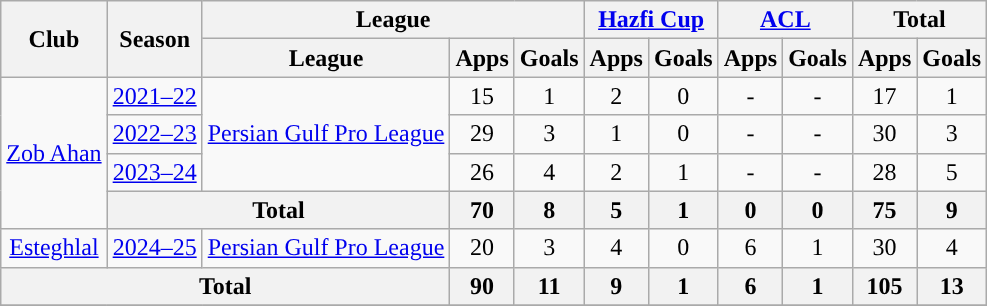<table class="wikitable" style="text-align: center;'">
<tr>
<th rowspan=2>Club</th>
<th rowspan=2>Season</th>
<th colspan=3>League</th>
<th colspan="2"><a href='#'>Hazfi Cup</a></th>
<th colspan="2"><a href='#'>ACL</a></th>
<th colspan="2">Total</th>
</tr>
<tr>
<th>League</th>
<th>Apps</th>
<th>Goals</th>
<th>Apps</th>
<th>Goals</th>
<th>Apps</th>
<th>Goals</th>
<th>Apps</th>
<th>Goals</th>
</tr>
<tr>
<td rowspan="4"><a href='#'>Zob Ahan</a></td>
<td><a href='#'>2021–22</a></td>
<td rowspan="3"><a href='#'>Persian Gulf Pro League</a></td>
<td>15</td>
<td>1</td>
<td>2</td>
<td>0</td>
<td>-</td>
<td>-</td>
<td>17</td>
<td>1</td>
</tr>
<tr>
<td><a href='#'>2022–23</a></td>
<td>29</td>
<td>3</td>
<td>1</td>
<td>0</td>
<td>-</td>
<td>-</td>
<td>30</td>
<td>3</td>
</tr>
<tr>
<td><a href='#'>2023–24</a></td>
<td>26</td>
<td>4</td>
<td>2</td>
<td>1</td>
<td>-</td>
<td>-</td>
<td>28</td>
<td>5</td>
</tr>
<tr>
<th colspan=2>Total</th>
<th>70</th>
<th>8</th>
<th>5</th>
<th>1</th>
<th>0</th>
<th>0</th>
<th>75</th>
<th>9</th>
</tr>
<tr>
<td><a href='#'>Esteghlal</a></td>
<td><a href='#'>2024–25</a></td>
<td><a href='#'>Persian Gulf Pro League</a></td>
<td>20</td>
<td>3</td>
<td>4</td>
<td>0</td>
<td>6</td>
<td>1</td>
<td>30</td>
<td>4</td>
</tr>
<tr>
<th colspan=3>Total</th>
<th>90</th>
<th>11</th>
<th>9</th>
<th>1</th>
<th>6</th>
<th>1</th>
<th>105</th>
<th>13</th>
</tr>
<tr>
</tr>
</table>
